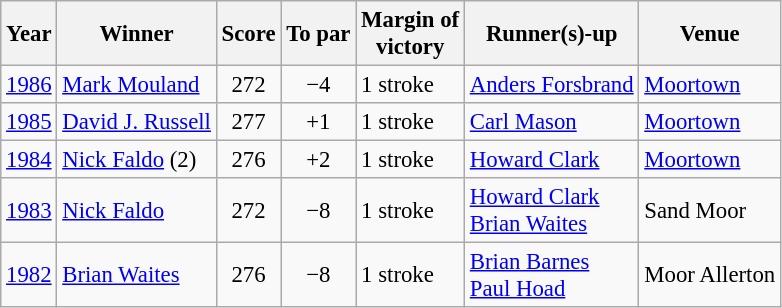<table class="wikitable" style="font-size:95%">
<tr>
<th>Year</th>
<th>Winner</th>
<th>Score</th>
<th>To par</th>
<th>Margin of<br>victory</th>
<th>Runner(s)-up</th>
<th>Venue</th>
</tr>
<tr>
<td><a href='#'>1986</a></td>
<td> <a href='#'>Mark Mouland</a></td>
<td align=center>272</td>
<td align=center>−4</td>
<td>1 stroke</td>
<td> <a href='#'>Anders Forsbrand</a></td>
<td><a href='#'>Moortown</a></td>
</tr>
<tr>
<td><a href='#'>1985</a></td>
<td> <a href='#'>David J. Russell</a></td>
<td align=center>277</td>
<td align=center>+1</td>
<td>1 stroke</td>
<td> <a href='#'>Carl Mason</a></td>
<td><a href='#'>Moortown</a></td>
</tr>
<tr>
<td><a href='#'>1984</a></td>
<td> <a href='#'>Nick Faldo</a> (2)</td>
<td align=center>276</td>
<td align=center>+2</td>
<td>1 stroke</td>
<td> <a href='#'>Howard Clark</a></td>
<td><a href='#'>Moortown</a></td>
</tr>
<tr>
<td><a href='#'>1983</a></td>
<td> <a href='#'>Nick Faldo</a></td>
<td align=center>272</td>
<td align=center>−8</td>
<td>1 stroke</td>
<td> <a href='#'>Howard Clark</a><br> <a href='#'>Brian Waites</a></td>
<td>Sand Moor</td>
</tr>
<tr>
<td><a href='#'>1982</a></td>
<td> <a href='#'>Brian Waites</a></td>
<td align=center>276</td>
<td align=center>−8</td>
<td>1 stroke</td>
<td> <a href='#'>Brian Barnes</a><br> <a href='#'>Paul Hoad</a></td>
<td>Moor Allerton</td>
</tr>
</table>
